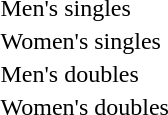<table>
<tr valign="top">
<td rowspan=2>Men's singles<br></td>
<td rowspan=2></td>
<td rowspan=2></td>
<td></td>
</tr>
<tr>
<td></td>
</tr>
<tr valign="top">
<td rowspan=2>Women's singles<br></td>
<td rowspan=2></td>
<td rowspan=2></td>
<td></td>
</tr>
<tr>
<td></td>
</tr>
<tr valign="top">
<td rowspan=2>Men's doubles<br></td>
<td rowspan=2></td>
<td rowspan=2></td>
<td></td>
</tr>
<tr>
<td></td>
</tr>
<tr valign="top">
<td rowspan=2>Women's doubles<br></td>
<td rowspan=2></td>
<td rowspan=2></td>
<td></td>
</tr>
<tr>
<td></td>
</tr>
</table>
